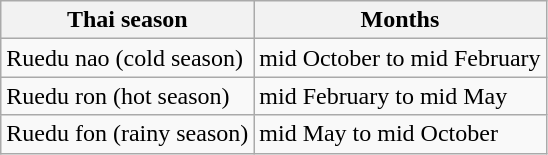<table class="wikitable">
<tr>
<th>Thai season</th>
<th>Months</th>
</tr>
<tr>
<td>Ruedu nao (cold season)</td>
<td>mid October to mid February</td>
</tr>
<tr>
<td>Ruedu ron (hot season)</td>
<td>mid February to mid May</td>
</tr>
<tr>
<td>Ruedu fon (rainy season)</td>
<td>mid May to mid October</td>
</tr>
</table>
